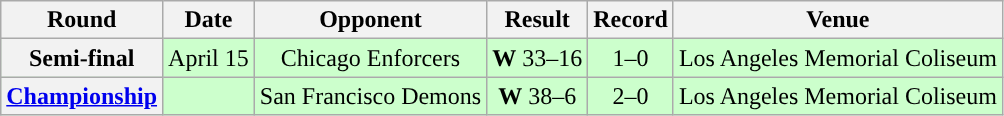<table class="wikitable" style="text-align:center">
<tr>
<th>Round</th>
<th>Date</th>
<th>Opponent</th>
<th>Result</th>
<th>Record</th>
<th>Venue</th>
</tr>
<tr style="background:#cfc">
<th>Semi-final</th>
<td>April 15</td>
<td>Chicago Enforcers</td>
<td><strong>W</strong> 33–16</td>
<td>1–0</td>
<td>Los Angeles Memorial Coliseum</td>
</tr>
<tr style="background:#cfc">
<th><a href='#'>Championship</a></th>
<td></td>
<td>San Francisco Demons</td>
<td><strong>W</strong> 38–6</td>
<td>2–0</td>
<td>Los Angeles Memorial Coliseum</td>
</tr>
</table>
